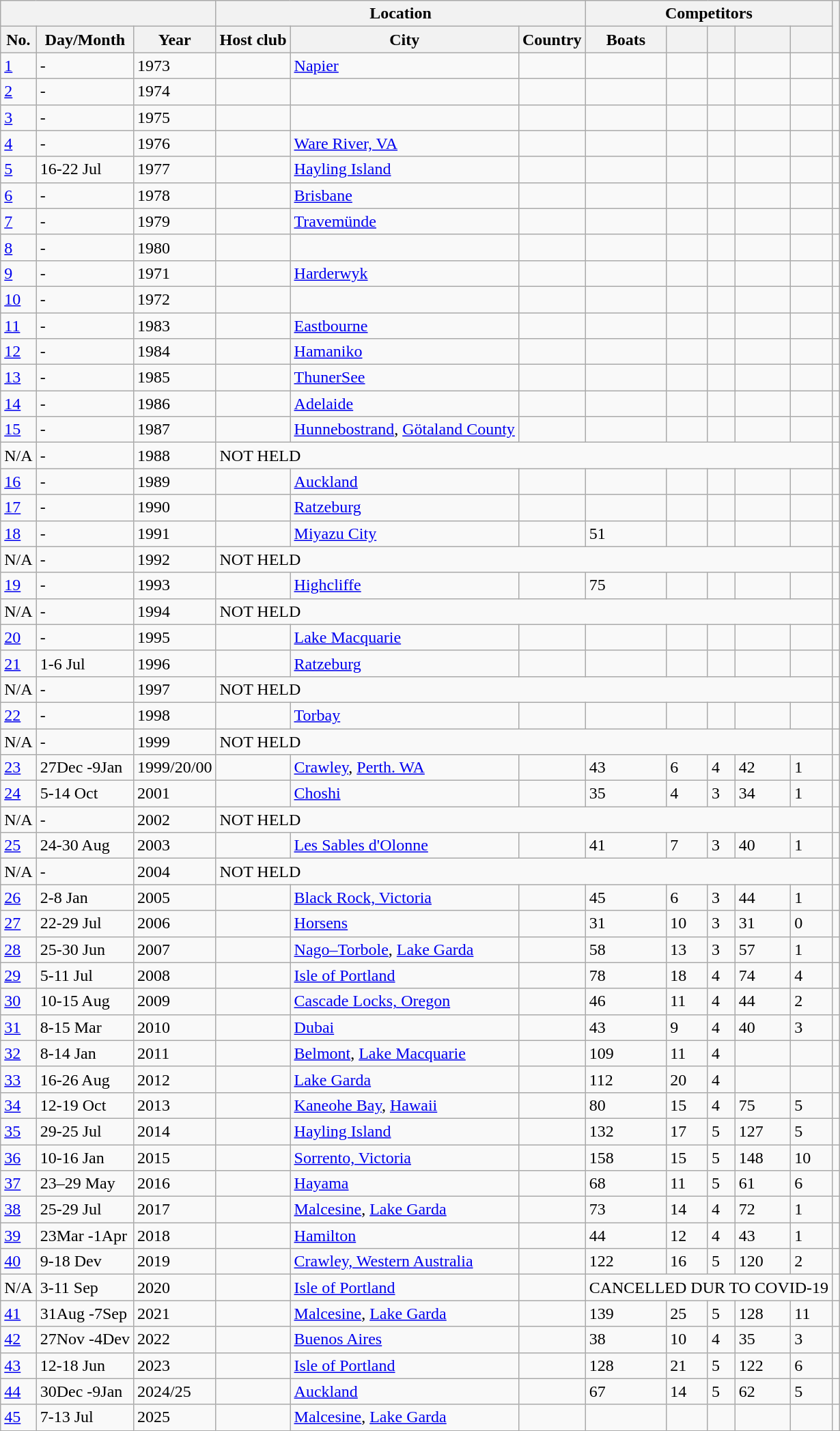<table class="wikitable">
<tr>
<th colspan=3></th>
<th colspan=3>Location</th>
<th colspan=5>Competitors</th>
<th rowspan=2></th>
</tr>
<tr>
<th>No.</th>
<th>Day/Month</th>
<th>Year</th>
<th>Host club</th>
<th>City</th>
<th>Country</th>
<th>Boats</th>
<th></th>
<th></th>
<th></th>
<th></th>
</tr>
<tr>
<td><a href='#'>1</a></td>
<td>-</td>
<td>1973</td>
<td></td>
<td><a href='#'>Napier</a></td>
<td></td>
<td></td>
<td></td>
<td></td>
<td></td>
<td></td>
<td></td>
</tr>
<tr>
<td><a href='#'>2</a></td>
<td>-</td>
<td>1974</td>
<td></td>
<td></td>
<td></td>
<td></td>
<td></td>
<td></td>
<td></td>
<td></td>
<td></td>
</tr>
<tr>
<td><a href='#'>3</a></td>
<td>-</td>
<td>1975</td>
<td></td>
<td></td>
<td></td>
<td></td>
<td></td>
<td></td>
<td></td>
<td></td>
<td></td>
</tr>
<tr>
<td><a href='#'>4</a></td>
<td>-</td>
<td>1976</td>
<td></td>
<td><a href='#'>Ware River, VA</a></td>
<td></td>
<td></td>
<td></td>
<td></td>
<td></td>
<td></td>
<td></td>
</tr>
<tr>
<td><a href='#'>5</a></td>
<td>16-22 Jul</td>
<td>1977</td>
<td></td>
<td><a href='#'>Hayling Island</a></td>
<td></td>
<td></td>
<td></td>
<td></td>
<td></td>
<td></td>
<td></td>
</tr>
<tr>
<td><a href='#'>6</a></td>
<td>-</td>
<td>1978</td>
<td></td>
<td><a href='#'>Brisbane</a></td>
<td></td>
<td></td>
<td></td>
<td></td>
<td></td>
<td></td>
<td></td>
</tr>
<tr>
<td><a href='#'>7</a></td>
<td>-</td>
<td>1979</td>
<td></td>
<td><a href='#'>Travemünde</a></td>
<td></td>
<td></td>
<td></td>
<td></td>
<td></td>
<td></td>
<td></td>
</tr>
<tr>
<td><a href='#'>8</a></td>
<td>-</td>
<td>1980</td>
<td></td>
<td></td>
<td></td>
<td></td>
<td></td>
<td></td>
<td></td>
<td></td>
<td></td>
</tr>
<tr>
<td><a href='#'>9</a></td>
<td>-</td>
<td>1971</td>
<td></td>
<td><a href='#'>Harderwyk</a></td>
<td></td>
<td></td>
<td></td>
<td></td>
<td></td>
<td></td>
<td></td>
</tr>
<tr>
<td><a href='#'>10</a></td>
<td>-</td>
<td>1972</td>
<td></td>
<td></td>
<td></td>
<td></td>
<td></td>
<td></td>
<td></td>
<td></td>
<td></td>
</tr>
<tr>
<td><a href='#'>11</a></td>
<td>-</td>
<td>1983</td>
<td></td>
<td><a href='#'>Eastbourne</a></td>
<td></td>
<td></td>
<td></td>
<td></td>
<td></td>
<td></td>
<td></td>
</tr>
<tr>
<td><a href='#'>12</a></td>
<td>-</td>
<td>1984</td>
<td></td>
<td><a href='#'>Hamaniko</a></td>
<td></td>
<td></td>
<td></td>
<td></td>
<td></td>
<td></td>
<td></td>
</tr>
<tr>
<td><a href='#'>13</a></td>
<td>-</td>
<td>1985</td>
<td></td>
<td><a href='#'>ThunerSee</a></td>
<td></td>
<td></td>
<td></td>
<td></td>
<td></td>
<td></td>
<td></td>
</tr>
<tr>
<td><a href='#'>14</a></td>
<td>-</td>
<td>1986</td>
<td></td>
<td><a href='#'>Adelaide</a></td>
<td></td>
<td></td>
<td></td>
<td></td>
<td></td>
<td></td>
<td></td>
</tr>
<tr>
<td><a href='#'>15</a></td>
<td>-</td>
<td>1987</td>
<td></td>
<td><a href='#'>Hunnebostrand</a>, <a href='#'>Götaland County</a></td>
<td></td>
<td></td>
<td></td>
<td></td>
<td></td>
<td></td>
<td></td>
</tr>
<tr>
<td>N/A</td>
<td>-</td>
<td>1988</td>
<td COLSPAN=8>NOT HELD</td>
<td></td>
</tr>
<tr>
<td><a href='#'>16</a></td>
<td>-</td>
<td>1989</td>
<td></td>
<td><a href='#'>Auckland</a></td>
<td></td>
<td></td>
<td></td>
<td></td>
<td></td>
<td></td>
<td></td>
</tr>
<tr>
<td><a href='#'>17</a></td>
<td>-</td>
<td>1990</td>
<td></td>
<td><a href='#'>Ratzeburg</a></td>
<td></td>
<td></td>
<td></td>
<td></td>
<td></td>
<td></td>
<td></td>
</tr>
<tr>
<td><a href='#'>18</a></td>
<td>-</td>
<td>1991</td>
<td></td>
<td><a href='#'>Miyazu City</a></td>
<td></td>
<td>51</td>
<td></td>
<td></td>
<td></td>
<td></td>
<td></td>
</tr>
<tr>
<td>N/A</td>
<td>-</td>
<td>1992</td>
<td COLSPAN=8>NOT HELD</td>
</tr>
<tr>
<td><a href='#'>19</a></td>
<td>-</td>
<td>1993</td>
<td></td>
<td><a href='#'>Highcliffe</a></td>
<td></td>
<td>75</td>
<td></td>
<td></td>
<td></td>
<td></td>
<td></td>
</tr>
<tr>
<td>N/A</td>
<td>-</td>
<td>1994</td>
<td COLSPAN=8>NOT HELD</td>
<td></td>
</tr>
<tr>
<td><a href='#'>20</a></td>
<td>-</td>
<td>1995</td>
<td></td>
<td><a href='#'>Lake Macquarie</a></td>
<td></td>
<td></td>
<td></td>
<td></td>
<td></td>
<td></td>
<td></td>
</tr>
<tr>
<td><a href='#'>21</a></td>
<td>1-6 Jul</td>
<td>1996</td>
<td></td>
<td><a href='#'>Ratzeburg</a></td>
<td></td>
<td></td>
<td></td>
<td></td>
<td></td>
<td></td>
<td></td>
</tr>
<tr>
<td>N/A</td>
<td>-</td>
<td>1997</td>
<td COLSPAN=8>NOT HELD</td>
<td></td>
</tr>
<tr>
<td><a href='#'>22</a></td>
<td>-</td>
<td>1998</td>
<td></td>
<td><a href='#'>Torbay</a></td>
<td></td>
<td></td>
<td></td>
<td></td>
<td></td>
<td></td>
<td></td>
</tr>
<tr>
<td>N/A</td>
<td>-</td>
<td>1999</td>
<td COLSPAN=8>NOT HELD</td>
<td></td>
</tr>
<tr>
<td><a href='#'>23</a></td>
<td>27Dec -9Jan</td>
<td>1999/20/00</td>
<td></td>
<td><a href='#'>Crawley</a>, <a href='#'>Perth. WA</a></td>
<td></td>
<td>43</td>
<td>6</td>
<td>4</td>
<td>42</td>
<td>1</td>
<td></td>
</tr>
<tr>
<td><a href='#'>24</a></td>
<td>5-14 Oct</td>
<td>2001</td>
<td></td>
<td><a href='#'>Choshi</a></td>
<td></td>
<td>35</td>
<td>4</td>
<td>3</td>
<td>34</td>
<td>1</td>
<td></td>
</tr>
<tr>
<td>N/A</td>
<td>-</td>
<td>2002</td>
<td COLSPAN=8>NOT HELD</td>
<td></td>
</tr>
<tr>
<td><a href='#'>25</a></td>
<td>24-30 Aug</td>
<td>2003</td>
<td></td>
<td><a href='#'>Les Sables d'Olonne</a></td>
<td></td>
<td>41</td>
<td>7</td>
<td>3</td>
<td>40</td>
<td>1</td>
<td></td>
</tr>
<tr>
<td>N/A</td>
<td>-</td>
<td>2004</td>
<td COLSPAN=8>NOT HELD</td>
<td></td>
</tr>
<tr>
<td><a href='#'>26</a></td>
<td>2-8 Jan</td>
<td>2005</td>
<td></td>
<td><a href='#'>Black Rock, Victoria</a></td>
<td></td>
<td>45</td>
<td>6</td>
<td>3</td>
<td>44</td>
<td>1</td>
<td></td>
</tr>
<tr>
<td><a href='#'>27</a></td>
<td>22-29 Jul</td>
<td>2006</td>
<td></td>
<td><a href='#'>Horsens</a></td>
<td></td>
<td>31</td>
<td>10</td>
<td>3</td>
<td>31</td>
<td>0</td>
<td></td>
</tr>
<tr>
<td><a href='#'>28</a></td>
<td>25-30 Jun</td>
<td>2007</td>
<td></td>
<td><a href='#'>Nago–Torbole</a>, <a href='#'>Lake Garda</a></td>
<td></td>
<td>58</td>
<td>13</td>
<td>3</td>
<td>57</td>
<td>1</td>
<td></td>
</tr>
<tr>
<td><a href='#'>29</a></td>
<td>5-11 Jul</td>
<td>2008</td>
<td></td>
<td><a href='#'>Isle of Portland</a></td>
<td></td>
<td>78</td>
<td>18</td>
<td>4</td>
<td>74</td>
<td>4</td>
<td></td>
</tr>
<tr>
<td><a href='#'>30</a></td>
<td>10-15 Aug</td>
<td>2009</td>
<td></td>
<td><a href='#'>Cascade Locks, Oregon</a></td>
<td></td>
<td>46</td>
<td>11</td>
<td>4</td>
<td>44</td>
<td>2</td>
<td></td>
</tr>
<tr>
<td><a href='#'>31</a></td>
<td>8-15 Mar</td>
<td>2010</td>
<td></td>
<td><a href='#'>Dubai</a></td>
<td></td>
<td>43</td>
<td>9</td>
<td>4</td>
<td>40</td>
<td>3</td>
<td></td>
</tr>
<tr>
<td><a href='#'>32</a></td>
<td>8-14 Jan</td>
<td>2011</td>
<td></td>
<td><a href='#'>Belmont</a>, <a href='#'>Lake Macquarie</a></td>
<td></td>
<td>109</td>
<td>11</td>
<td>4</td>
<td></td>
<td></td>
<td></td>
</tr>
<tr>
<td><a href='#'>33</a></td>
<td>16-26 Aug</td>
<td>2012</td>
<td></td>
<td><a href='#'>Lake Garda</a></td>
<td></td>
<td>112</td>
<td>20</td>
<td>4</td>
<td></td>
<td></td>
<td></td>
</tr>
<tr>
<td><a href='#'>34</a></td>
<td>12-19 Oct</td>
<td>2013</td>
<td></td>
<td><a href='#'>Kaneohe Bay</a>, <a href='#'>Hawaii</a></td>
<td></td>
<td>80</td>
<td>15</td>
<td>4</td>
<td>75</td>
<td>5</td>
<td></td>
</tr>
<tr>
<td><a href='#'>35</a></td>
<td>29-25 Jul</td>
<td>2014</td>
<td></td>
<td><a href='#'>Hayling Island</a></td>
<td></td>
<td>132</td>
<td>17</td>
<td>5</td>
<td>127</td>
<td>5</td>
<td></td>
</tr>
<tr>
<td><a href='#'>36</a></td>
<td>10-16 Jan</td>
<td>2015</td>
<td></td>
<td><a href='#'>Sorrento, Victoria</a></td>
<td></td>
<td>158</td>
<td>15</td>
<td>5</td>
<td>148</td>
<td>10</td>
<td></td>
</tr>
<tr>
<td><a href='#'>37</a></td>
<td>23–29 May</td>
<td>2016</td>
<td></td>
<td><a href='#'>Hayama</a></td>
<td></td>
<td>68</td>
<td>11</td>
<td>5</td>
<td>61</td>
<td>6</td>
<td></td>
</tr>
<tr>
<td><a href='#'>38</a></td>
<td>25-29 Jul</td>
<td>2017</td>
<td></td>
<td><a href='#'>Malcesine</a>, <a href='#'>Lake Garda</a></td>
<td></td>
<td>73</td>
<td>14</td>
<td>4</td>
<td>72</td>
<td>1</td>
<td></td>
</tr>
<tr>
<td><a href='#'>39</a></td>
<td>23Mar -1Apr</td>
<td>2018</td>
<td></td>
<td><a href='#'>Hamilton</a></td>
<td></td>
<td>44</td>
<td>12</td>
<td>4</td>
<td>43</td>
<td>1</td>
<td></td>
</tr>
<tr>
<td><a href='#'>40</a></td>
<td>9-18 Dev</td>
<td>2019</td>
<td></td>
<td><a href='#'>Crawley, Western Australia</a></td>
<td></td>
<td>122</td>
<td>16</td>
<td>5</td>
<td>120</td>
<td>2</td>
<td></td>
</tr>
<tr>
<td>N/A</td>
<td>3-11 Sep</td>
<td>2020</td>
<td></td>
<td><a href='#'>Isle of Portland</a></td>
<td></td>
<td colspan=5>CANCELLED DUR TO COVID-19</td>
<td></td>
</tr>
<tr>
<td><a href='#'>41</a></td>
<td>31Aug -7Sep</td>
<td>2021</td>
<td></td>
<td><a href='#'>Malcesine</a>, <a href='#'>Lake Garda</a></td>
<td></td>
<td>139</td>
<td>25</td>
<td>5</td>
<td>128</td>
<td>11</td>
<td></td>
</tr>
<tr>
<td><a href='#'>42</a></td>
<td>27Nov -4Dev</td>
<td>2022</td>
<td></td>
<td><a href='#'>Buenos Aires</a></td>
<td></td>
<td>38</td>
<td>10</td>
<td>4</td>
<td>35</td>
<td>3</td>
<td></td>
</tr>
<tr>
<td><a href='#'>43</a></td>
<td>12-18 Jun</td>
<td>2023</td>
<td></td>
<td><a href='#'>Isle of Portland</a></td>
<td></td>
<td>128</td>
<td>21</td>
<td>5</td>
<td>122</td>
<td>6</td>
<td>	</td>
</tr>
<tr>
<td><a href='#'>44</a></td>
<td>30Dec -9Jan</td>
<td>2024/25</td>
<td></td>
<td><a href='#'>Auckland</a></td>
<td></td>
<td>67</td>
<td>14</td>
<td>5</td>
<td>62</td>
<td>5</td>
<td> </td>
</tr>
<tr>
<td><a href='#'>45</a></td>
<td>7-13 Jul</td>
<td>2025</td>
<td></td>
<td><a href='#'>Malcesine</a>, <a href='#'>Lake Garda</a></td>
<td></td>
<td></td>
<td></td>
<td></td>
<td></td>
<td></td>
<td></td>
</tr>
</table>
